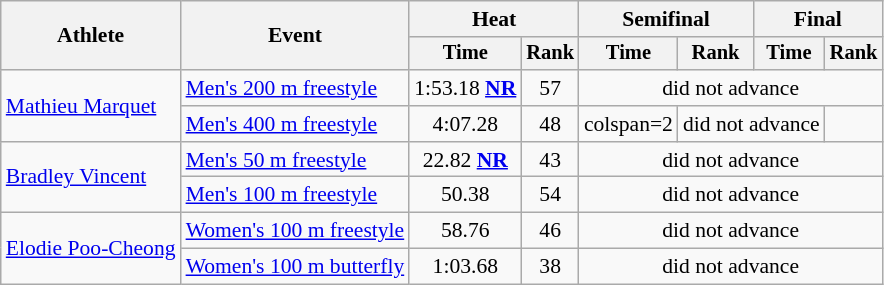<table class=wikitable style="font-size:90%">
<tr>
<th rowspan="2">Athlete</th>
<th rowspan="2">Event</th>
<th colspan="2">Heat</th>
<th colspan="2">Semifinal</th>
<th colspan="2">Final</th>
</tr>
<tr style="font-size:95%">
<th>Time</th>
<th>Rank</th>
<th>Time</th>
<th>Rank</th>
<th>Time</th>
<th>Rank</th>
</tr>
<tr align=center>
<td align=left rowspan=2><a href='#'>Mathieu Marquet</a></td>
<td align=left><a href='#'>Men's 200 m freestyle</a></td>
<td>1:53.18 <strong><a href='#'>NR</a></strong></td>
<td>57</td>
<td colspan=4>did not advance</td>
</tr>
<tr align=center>
<td align=left><a href='#'>Men's 400 m freestyle</a></td>
<td>4:07.28</td>
<td>48</td>
<td>colspan=2 </td>
<td colspan=2>did not advance</td>
</tr>
<tr align=center>
<td align=left rowspan=2><a href='#'>Bradley Vincent</a></td>
<td align=left><a href='#'>Men's 50 m freestyle</a></td>
<td>22.82 <strong><a href='#'>NR</a></strong></td>
<td>43</td>
<td colspan=4>did not advance</td>
</tr>
<tr align=center>
<td align=left><a href='#'>Men's 100 m freestyle</a></td>
<td>50.38</td>
<td>54</td>
<td colspan=4>did not advance</td>
</tr>
<tr align=center>
<td align=left rowspan=2><a href='#'>Elodie Poo-Cheong</a></td>
<td align=left><a href='#'>Women's 100 m freestyle</a></td>
<td>58.76</td>
<td>46</td>
<td colspan=4>did not advance</td>
</tr>
<tr align=center>
<td align=left><a href='#'>Women's 100 m butterfly</a></td>
<td>1:03.68</td>
<td>38</td>
<td colspan=4>did not advance</td>
</tr>
</table>
